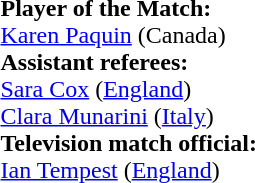<table style="width:100%">
<tr>
<td><br><strong>Player of the Match:</strong>
<br><a href='#'>Karen Paquin</a> (Canada)<br><strong>Assistant referees:</strong>
<br><a href='#'>Sara Cox</a> (<a href='#'>England</a>)
<br><a href='#'>Clara Munarini</a> (<a href='#'>Italy</a>)
<br><strong>Television match official:</strong>
<br><a href='#'>Ian Tempest</a> (<a href='#'>England</a>)</td>
</tr>
</table>
